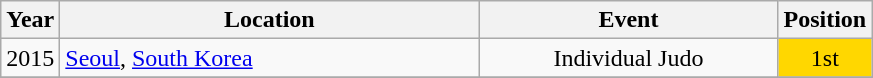<table class="wikitable" style="text-align:center;">
<tr>
<th>Year</th>
<th style="width:17em">Location</th>
<th style="width:12em">Event</th>
<th>Position</th>
</tr>
<tr>
<td>2015</td>
<td rowspan="1" align="left"> <a href='#'>Seoul</a>, <a href='#'>South Korea</a></td>
<td>Individual Judo</td>
<td bgcolor="Gold">1st</td>
</tr>
<tr>
</tr>
</table>
